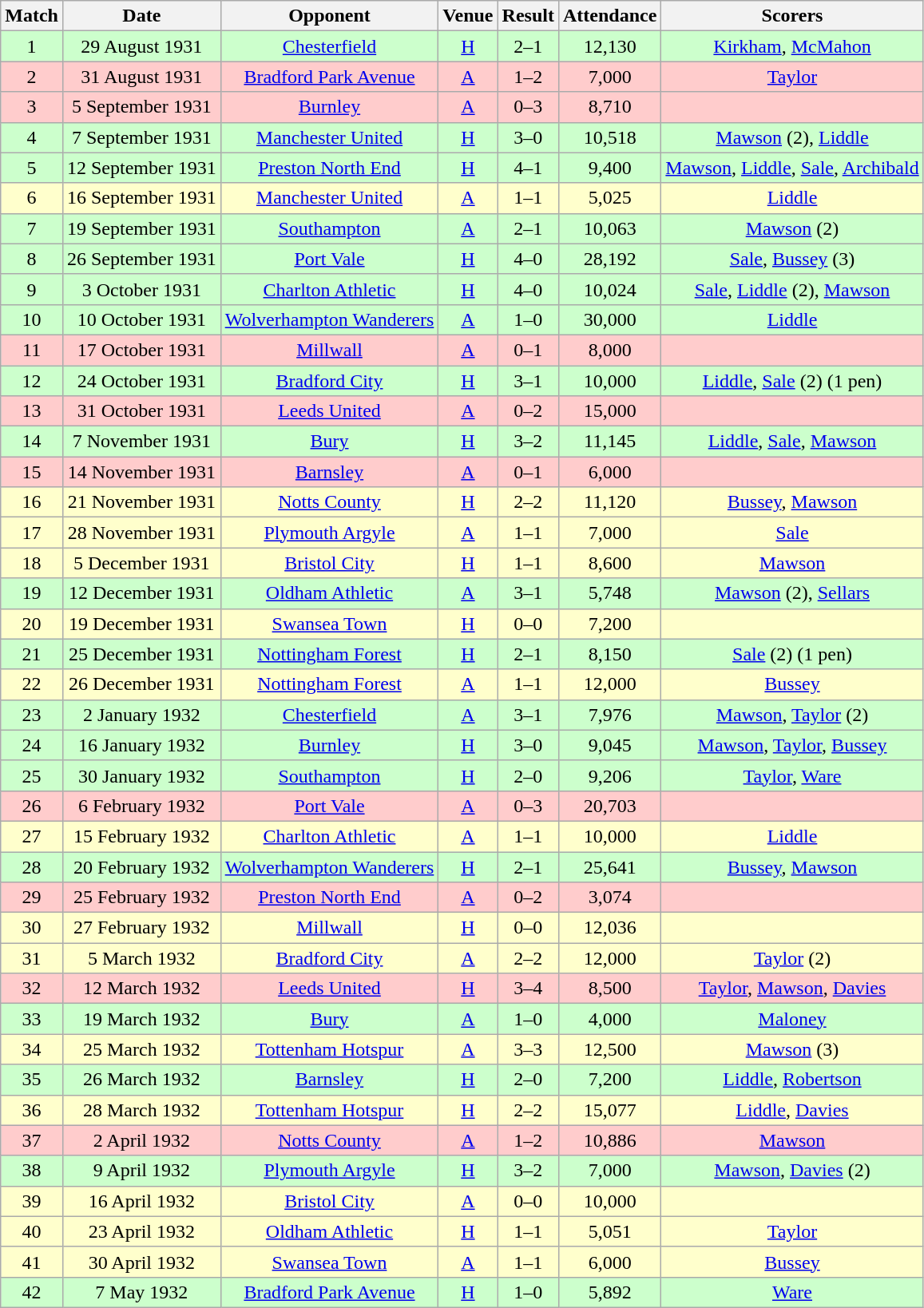<table class="wikitable" style="font-size:100%; text-align:center">
<tr>
<th>Match</th>
<th>Date</th>
<th>Opponent</th>
<th>Venue</th>
<th>Result</th>
<th>Attendance</th>
<th>Scorers</th>
</tr>
<tr style="background-color: #CCFFCC;">
<td>1</td>
<td>29 August 1931</td>
<td><a href='#'>Chesterfield</a></td>
<td><a href='#'>H</a></td>
<td>2–1</td>
<td>12,130</td>
<td><a href='#'>Kirkham</a>, <a href='#'>McMahon</a></td>
</tr>
<tr style="background-color: #FFCCCC;">
<td>2</td>
<td>31 August 1931</td>
<td><a href='#'>Bradford Park Avenue</a></td>
<td><a href='#'>A</a></td>
<td>1–2</td>
<td>7,000</td>
<td><a href='#'>Taylor</a></td>
</tr>
<tr style="background-color: #FFCCCC;">
<td>3</td>
<td>5 September 1931</td>
<td><a href='#'>Burnley</a></td>
<td><a href='#'>A</a></td>
<td>0–3</td>
<td>8,710</td>
<td></td>
</tr>
<tr style="background-color: #CCFFCC;">
<td>4</td>
<td>7 September 1931</td>
<td><a href='#'>Manchester United</a></td>
<td><a href='#'>H</a></td>
<td>3–0</td>
<td>10,518</td>
<td><a href='#'>Mawson</a> (2), <a href='#'>Liddle</a></td>
</tr>
<tr style="background-color: #CCFFCC;">
<td>5</td>
<td>12 September 1931</td>
<td><a href='#'>Preston North End</a></td>
<td><a href='#'>H</a></td>
<td>4–1</td>
<td>9,400</td>
<td><a href='#'>Mawson</a>, <a href='#'>Liddle</a>, <a href='#'>Sale</a>, <a href='#'>Archibald</a></td>
</tr>
<tr style="background-color: #FFFFCC;">
<td>6</td>
<td>16 September 1931</td>
<td><a href='#'>Manchester United</a></td>
<td><a href='#'>A</a></td>
<td>1–1</td>
<td>5,025</td>
<td><a href='#'>Liddle</a></td>
</tr>
<tr style="background-color: #CCFFCC;">
<td>7</td>
<td>19 September 1931</td>
<td><a href='#'>Southampton</a></td>
<td><a href='#'>A</a></td>
<td>2–1</td>
<td>10,063</td>
<td><a href='#'>Mawson</a> (2)</td>
</tr>
<tr style="background-color: #CCFFCC;">
<td>8</td>
<td>26 September 1931</td>
<td><a href='#'>Port Vale</a></td>
<td><a href='#'>H</a></td>
<td>4–0</td>
<td>28,192</td>
<td><a href='#'>Sale</a>, <a href='#'>Bussey</a> (3)</td>
</tr>
<tr style="background-color: #CCFFCC;">
<td>9</td>
<td>3 October 1931</td>
<td><a href='#'>Charlton Athletic</a></td>
<td><a href='#'>H</a></td>
<td>4–0</td>
<td>10,024</td>
<td><a href='#'>Sale</a>, <a href='#'>Liddle</a> (2), <a href='#'>Mawson</a></td>
</tr>
<tr style="background-color: #CCFFCC;">
<td>10</td>
<td>10 October 1931</td>
<td><a href='#'>Wolverhampton Wanderers</a></td>
<td><a href='#'>A</a></td>
<td>1–0</td>
<td>30,000</td>
<td><a href='#'>Liddle</a></td>
</tr>
<tr style="background-color: #FFCCCC;">
<td>11</td>
<td>17 October 1931</td>
<td><a href='#'>Millwall</a></td>
<td><a href='#'>A</a></td>
<td>0–1</td>
<td>8,000</td>
<td></td>
</tr>
<tr style="background-color: #CCFFCC;">
<td>12</td>
<td>24 October 1931</td>
<td><a href='#'>Bradford City</a></td>
<td><a href='#'>H</a></td>
<td>3–1</td>
<td>10,000</td>
<td><a href='#'>Liddle</a>, <a href='#'>Sale</a> (2) (1 pen)</td>
</tr>
<tr style="background-color: #FFCCCC;">
<td>13</td>
<td>31 October 1931</td>
<td><a href='#'>Leeds United</a></td>
<td><a href='#'>A</a></td>
<td>0–2</td>
<td>15,000</td>
<td></td>
</tr>
<tr style="background-color: #CCFFCC;">
<td>14</td>
<td>7 November 1931</td>
<td><a href='#'>Bury</a></td>
<td><a href='#'>H</a></td>
<td>3–2</td>
<td>11,145</td>
<td><a href='#'>Liddle</a>, <a href='#'>Sale</a>, <a href='#'>Mawson</a></td>
</tr>
<tr style="background-color: #FFCCCC;">
<td>15</td>
<td>14 November 1931</td>
<td><a href='#'>Barnsley</a></td>
<td><a href='#'>A</a></td>
<td>0–1</td>
<td>6,000</td>
<td></td>
</tr>
<tr style="background-color: #FFFFCC;">
<td>16</td>
<td>21 November 1931</td>
<td><a href='#'>Notts County</a></td>
<td><a href='#'>H</a></td>
<td>2–2</td>
<td>11,120</td>
<td><a href='#'>Bussey</a>, <a href='#'>Mawson</a></td>
</tr>
<tr style="background-color: #FFFFCC;">
<td>17</td>
<td>28 November 1931</td>
<td><a href='#'>Plymouth Argyle</a></td>
<td><a href='#'>A</a></td>
<td>1–1</td>
<td>7,000</td>
<td><a href='#'>Sale</a></td>
</tr>
<tr style="background-color: #FFFFCC;">
<td>18</td>
<td>5 December 1931</td>
<td><a href='#'>Bristol City</a></td>
<td><a href='#'>H</a></td>
<td>1–1</td>
<td>8,600</td>
<td><a href='#'>Mawson</a></td>
</tr>
<tr style="background-color: #CCFFCC;">
<td>19</td>
<td>12 December 1931</td>
<td><a href='#'>Oldham Athletic</a></td>
<td><a href='#'>A</a></td>
<td>3–1</td>
<td>5,748</td>
<td><a href='#'>Mawson</a> (2), <a href='#'>Sellars</a></td>
</tr>
<tr style="background-color: #FFFFCC;">
<td>20</td>
<td>19 December 1931</td>
<td><a href='#'>Swansea Town</a></td>
<td><a href='#'>H</a></td>
<td>0–0</td>
<td>7,200</td>
<td></td>
</tr>
<tr style="background-color: #CCFFCC;">
<td>21</td>
<td>25 December 1931</td>
<td><a href='#'>Nottingham Forest</a></td>
<td><a href='#'>H</a></td>
<td>2–1</td>
<td>8,150</td>
<td><a href='#'>Sale</a> (2) (1 pen)</td>
</tr>
<tr style="background-color: #FFFFCC;">
<td>22</td>
<td>26 December 1931</td>
<td><a href='#'>Nottingham Forest</a></td>
<td><a href='#'>A</a></td>
<td>1–1</td>
<td>12,000</td>
<td><a href='#'>Bussey</a></td>
</tr>
<tr style="background-color: #CCFFCC;">
<td>23</td>
<td>2 January 1932</td>
<td><a href='#'>Chesterfield</a></td>
<td><a href='#'>A</a></td>
<td>3–1</td>
<td>7,976</td>
<td><a href='#'>Mawson</a>, <a href='#'>Taylor</a> (2)</td>
</tr>
<tr style="background-color: #CCFFCC;">
<td>24</td>
<td>16 January 1932</td>
<td><a href='#'>Burnley</a></td>
<td><a href='#'>H</a></td>
<td>3–0</td>
<td>9,045</td>
<td><a href='#'>Mawson</a>, <a href='#'>Taylor</a>, <a href='#'>Bussey</a></td>
</tr>
<tr style="background-color: #CCFFCC;">
<td>25</td>
<td>30 January 1932</td>
<td><a href='#'>Southampton</a></td>
<td><a href='#'>H</a></td>
<td>2–0</td>
<td>9,206</td>
<td><a href='#'>Taylor</a>, <a href='#'>Ware</a></td>
</tr>
<tr style="background-color: #FFCCCC;">
<td>26</td>
<td>6 February 1932</td>
<td><a href='#'>Port Vale</a></td>
<td><a href='#'>A</a></td>
<td>0–3</td>
<td>20,703</td>
<td></td>
</tr>
<tr style="background-color: #FFFFCC;">
<td>27</td>
<td>15 February 1932</td>
<td><a href='#'>Charlton Athletic</a></td>
<td><a href='#'>A</a></td>
<td>1–1</td>
<td>10,000</td>
<td><a href='#'>Liddle</a></td>
</tr>
<tr style="background-color: #CCFFCC;">
<td>28</td>
<td>20 February 1932</td>
<td><a href='#'>Wolverhampton Wanderers</a></td>
<td><a href='#'>H</a></td>
<td>2–1</td>
<td>25,641</td>
<td><a href='#'>Bussey</a>, <a href='#'>Mawson</a></td>
</tr>
<tr style="background-color: #FFCCCC;">
<td>29</td>
<td>25 February 1932</td>
<td><a href='#'>Preston North End</a></td>
<td><a href='#'>A</a></td>
<td>0–2</td>
<td>3,074</td>
<td></td>
</tr>
<tr style="background-color: #FFFFCC;">
<td>30</td>
<td>27 February 1932</td>
<td><a href='#'>Millwall</a></td>
<td><a href='#'>H</a></td>
<td>0–0</td>
<td>12,036</td>
<td></td>
</tr>
<tr style="background-color: #FFFFCC;">
<td>31</td>
<td>5 March 1932</td>
<td><a href='#'>Bradford City</a></td>
<td><a href='#'>A</a></td>
<td>2–2</td>
<td>12,000</td>
<td><a href='#'>Taylor</a> (2)</td>
</tr>
<tr style="background-color: #FFCCCC;">
<td>32</td>
<td>12 March 1932</td>
<td><a href='#'>Leeds United</a></td>
<td><a href='#'>H</a></td>
<td>3–4</td>
<td>8,500</td>
<td><a href='#'>Taylor</a>, <a href='#'>Mawson</a>, <a href='#'>Davies</a></td>
</tr>
<tr style="background-color: #CCFFCC;">
<td>33</td>
<td>19 March 1932</td>
<td><a href='#'>Bury</a></td>
<td><a href='#'>A</a></td>
<td>1–0</td>
<td>4,000</td>
<td><a href='#'>Maloney</a></td>
</tr>
<tr style="background-color: #FFFFCC;">
<td>34</td>
<td>25 March 1932</td>
<td><a href='#'>Tottenham Hotspur</a></td>
<td><a href='#'>A</a></td>
<td>3–3</td>
<td>12,500</td>
<td><a href='#'>Mawson</a> (3)</td>
</tr>
<tr style="background-color: #CCFFCC;">
<td>35</td>
<td>26 March 1932</td>
<td><a href='#'>Barnsley</a></td>
<td><a href='#'>H</a></td>
<td>2–0</td>
<td>7,200</td>
<td><a href='#'>Liddle</a>, <a href='#'>Robertson</a></td>
</tr>
<tr style="background-color: #FFFFCC;">
<td>36</td>
<td>28 March 1932</td>
<td><a href='#'>Tottenham Hotspur</a></td>
<td><a href='#'>H</a></td>
<td>2–2</td>
<td>15,077</td>
<td><a href='#'>Liddle</a>, <a href='#'>Davies</a></td>
</tr>
<tr style="background-color: #FFCCCC;">
<td>37</td>
<td>2 April 1932</td>
<td><a href='#'>Notts County</a></td>
<td><a href='#'>A</a></td>
<td>1–2</td>
<td>10,886</td>
<td><a href='#'>Mawson</a></td>
</tr>
<tr style="background-color: #CCFFCC;">
<td>38</td>
<td>9 April 1932</td>
<td><a href='#'>Plymouth Argyle</a></td>
<td><a href='#'>H</a></td>
<td>3–2</td>
<td>7,000</td>
<td><a href='#'>Mawson</a>, <a href='#'>Davies</a> (2)</td>
</tr>
<tr style="background-color: #FFFFCC;">
<td>39</td>
<td>16 April 1932</td>
<td><a href='#'>Bristol City</a></td>
<td><a href='#'>A</a></td>
<td>0–0</td>
<td>10,000</td>
<td></td>
</tr>
<tr style="background-color: #FFFFCC;">
<td>40</td>
<td>23 April 1932</td>
<td><a href='#'>Oldham Athletic</a></td>
<td><a href='#'>H</a></td>
<td>1–1</td>
<td>5,051</td>
<td><a href='#'>Taylor</a></td>
</tr>
<tr style="background-color: #FFFFCC;">
<td>41</td>
<td>30 April 1932</td>
<td><a href='#'>Swansea Town</a></td>
<td><a href='#'>A</a></td>
<td>1–1</td>
<td>6,000</td>
<td><a href='#'>Bussey</a></td>
</tr>
<tr style="background-color: #CCFFCC;">
<td>42</td>
<td>7 May 1932</td>
<td><a href='#'>Bradford Park Avenue</a></td>
<td><a href='#'>H</a></td>
<td>1–0</td>
<td>5,892</td>
<td><a href='#'>Ware</a></td>
</tr>
</table>
